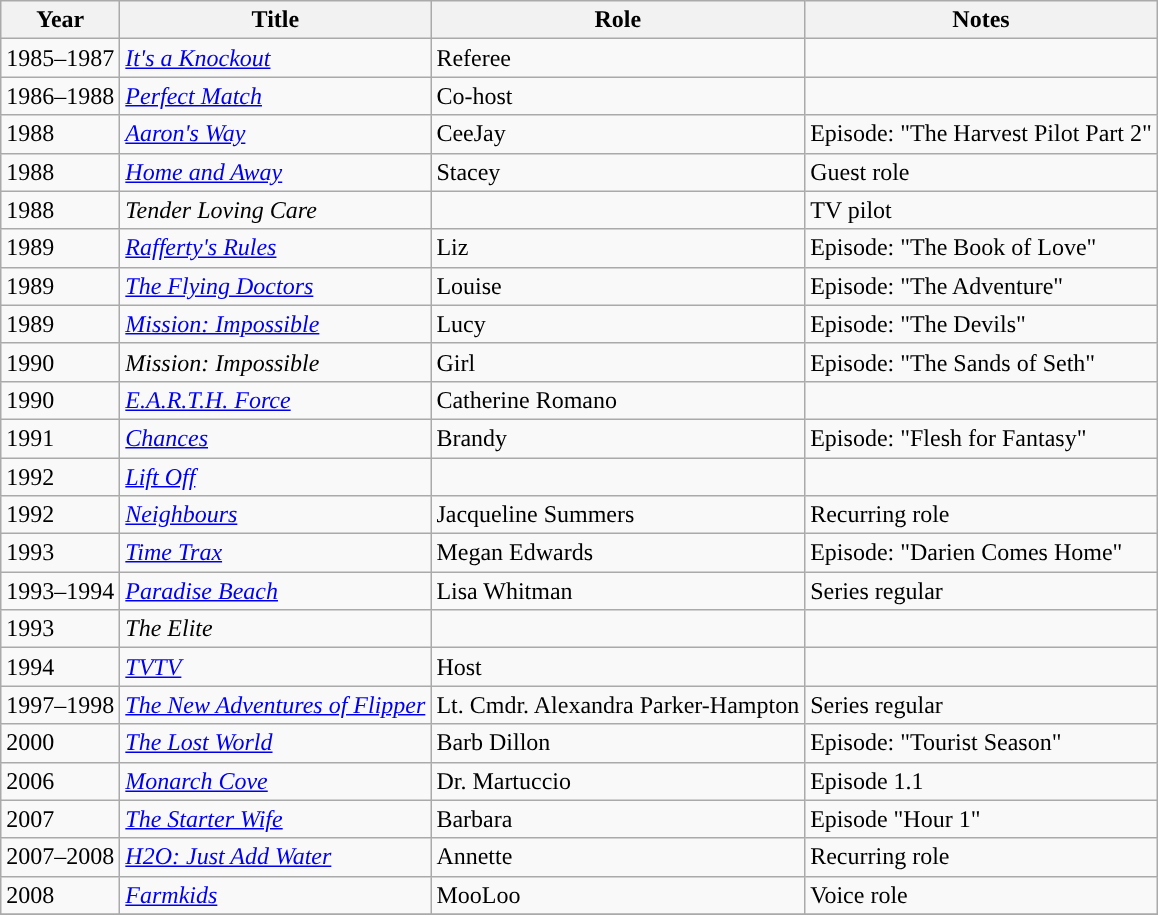<table class="wikitable">
<tr>
<th>Year</th>
<th>Title</th>
<th>Role</th>
<th>Notes</th>
</tr>
<tr>
<td>1985–1987</td>
<td><em><a href='#'>It's a Knockout</a></em></td>
<td>Referee</td>
<td></td>
</tr>
<tr>
<td>1986–1988</td>
<td><em><a href='#'>Perfect Match</a></em></td>
<td>Co-host</td>
<td></td>
</tr>
<tr>
<td>1988</td>
<td><em><a href='#'>Aaron's Way</a></em></td>
<td>CeeJay</td>
<td>Episode: "The Harvest Pilot Part 2"</td>
</tr>
<tr>
<td>1988</td>
<td><em><a href='#'>Home and Away</a></em></td>
<td>Stacey</td>
<td>Guest role</td>
</tr>
<tr>
<td>1988</td>
<td><em>Tender Loving Care</em></td>
<td></td>
<td>TV pilot</td>
</tr>
<tr>
<td>1989</td>
<td><em><a href='#'>Rafferty's Rules</a></em></td>
<td>Liz</td>
<td>Episode: "The Book of Love"</td>
</tr>
<tr>
<td>1989</td>
<td><em><a href='#'>The Flying Doctors</a></em></td>
<td>Louise</td>
<td>Episode: "The Adventure"</td>
</tr>
<tr>
<td>1989</td>
<td><em><a href='#'>Mission: Impossible</a></em></td>
<td>Lucy</td>
<td>Episode: "The Devils"</td>
</tr>
<tr>
<td>1990</td>
<td><em>Mission: Impossible</em></td>
<td>Girl</td>
<td>Episode: "The Sands of Seth"</td>
</tr>
<tr>
<td>1990</td>
<td><em><a href='#'>E.A.R.T.H. Force</a></em></td>
<td>Catherine Romano</td>
<td></td>
</tr>
<tr>
<td>1991</td>
<td><em><a href='#'>Chances</a></em></td>
<td>Brandy</td>
<td>Episode: "Flesh for Fantasy"</td>
</tr>
<tr>
<td>1992</td>
<td><em><a href='#'>Lift Off</a></em></td>
<td></td>
<td></td>
</tr>
<tr>
<td>1992</td>
<td><em><a href='#'>Neighbours</a></em></td>
<td>Jacqueline Summers</td>
<td>Recurring role</td>
</tr>
<tr>
<td>1993</td>
<td><em><a href='#'>Time Trax</a></em></td>
<td>Megan Edwards</td>
<td>Episode: "Darien Comes Home"</td>
</tr>
<tr>
<td>1993–1994</td>
<td><em><a href='#'>Paradise Beach</a></em></td>
<td>Lisa Whitman</td>
<td>Series regular</td>
</tr>
<tr>
<td>1993</td>
<td><em>The Elite</em></td>
<td></td>
<td></td>
</tr>
<tr>
<td>1994</td>
<td><em><a href='#'>TVTV</a></em></td>
<td>Host</td>
<td></td>
</tr>
<tr>
<td>1997–1998</td>
<td><em><a href='#'>The New Adventures of Flipper</a></em></td>
<td>Lt. Cmdr. Alexandra Parker-Hampton</td>
<td>Series regular</td>
</tr>
<tr>
<td>2000</td>
<td><em><a href='#'>The Lost World</a></em></td>
<td>Barb Dillon</td>
<td>Episode: "Tourist Season"</td>
</tr>
<tr>
<td>2006</td>
<td><em><a href='#'>Monarch Cove</a></em></td>
<td>Dr. Martuccio</td>
<td>Episode 1.1</td>
</tr>
<tr>
<td>2007</td>
<td><em><a href='#'>The Starter Wife</a></em></td>
<td>Barbara</td>
<td>Episode "Hour 1"</td>
</tr>
<tr>
<td>2007–2008</td>
<td><em><a href='#'>H2O: Just Add Water</a></em></td>
<td>Annette</td>
<td>Recurring role</td>
</tr>
<tr>
<td>2008</td>
<td><em><a href='#'>Farmkids</a></em></td>
<td>MooLoo</td>
<td>Voice role</td>
</tr>
<tr>
</tr>
</table>
